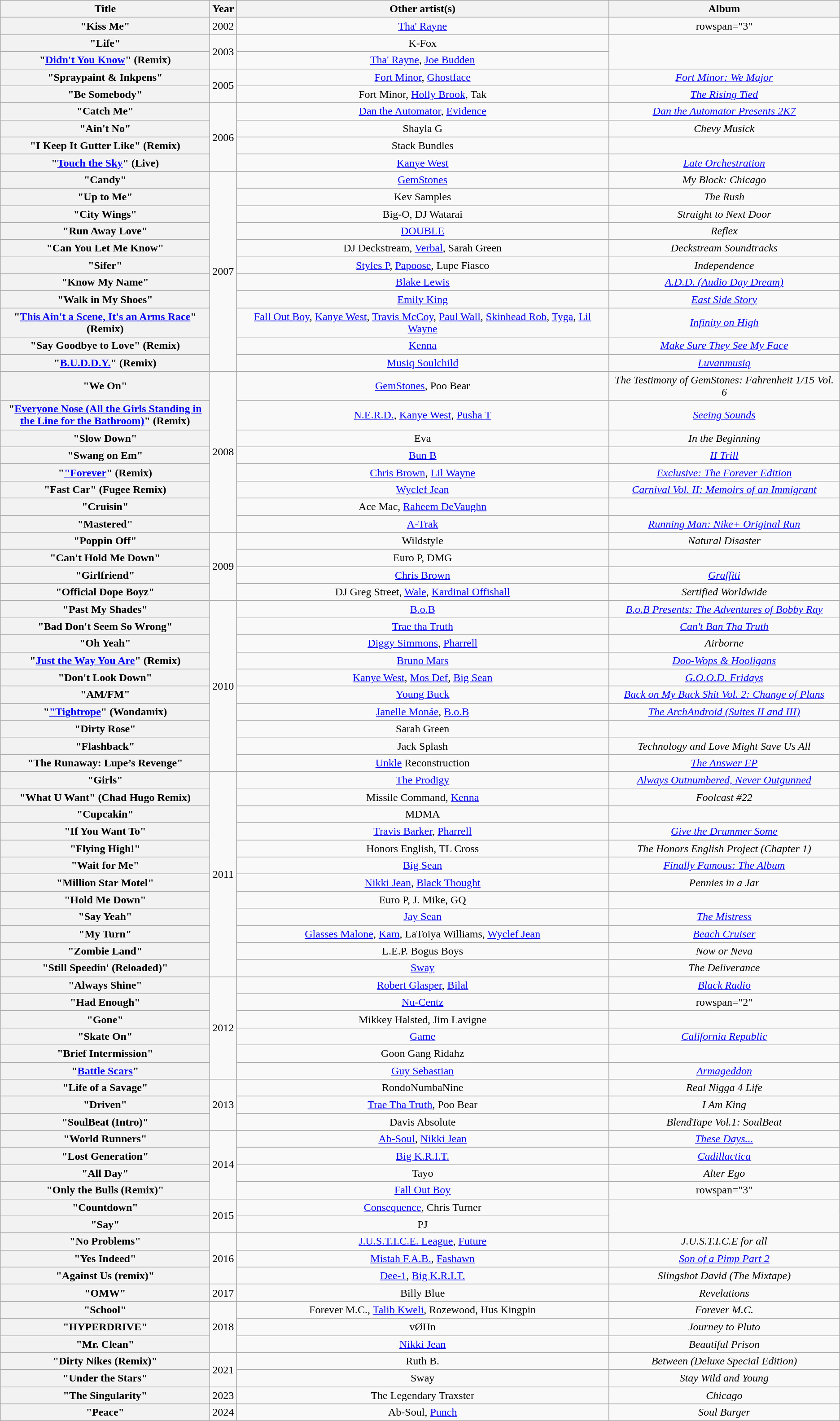<table class="wikitable plainrowheaders" style="text-align:center;">
<tr>
<th scope="col" style="width:19em;">Title</th>
<th scope="col">Year</th>
<th scope="col">Other artist(s)</th>
<th scope="col">Album</th>
</tr>
<tr>
<th scope="row">"Kiss Me"</th>
<td>2002</td>
<td><a href='#'>Tha' Rayne</a></td>
<td>rowspan="3" </td>
</tr>
<tr>
<th scope="row">"Life"</th>
<td rowspan="2">2003</td>
<td>K-Fox</td>
</tr>
<tr>
<th scope="row">"<a href='#'>Didn't You Know</a>" (Remix)</th>
<td><a href='#'>Tha' Rayne</a>, <a href='#'>Joe Budden</a></td>
</tr>
<tr>
<th scope="row">"Spraypaint & Inkpens"</th>
<td rowspan="2">2005</td>
<td><a href='#'>Fort Minor</a>, <a href='#'>Ghostface</a></td>
<td><em><a href='#'>Fort Minor: We Major</a></em></td>
</tr>
<tr>
<th scope="row">"Be Somebody"</th>
<td>Fort Minor, <a href='#'>Holly Brook</a>, Tak</td>
<td><em><a href='#'>The Rising Tied</a></em></td>
</tr>
<tr>
<th scope="row">"Catch Me"</th>
<td rowspan="4">2006</td>
<td><a href='#'>Dan the Automator</a>, <a href='#'>Evidence</a></td>
<td><em><a href='#'>Dan the Automator Presents 2K7</a></em></td>
</tr>
<tr>
<th scope="row">"Ain't No"</th>
<td>Shayla G</td>
<td><em>Chevy Musick</em></td>
</tr>
<tr>
<th scope="row">"I Keep It Gutter Like" (Remix)</th>
<td>Stack Bundles</td>
<td></td>
</tr>
<tr>
<th scope="row">"<a href='#'>Touch the Sky</a>" (Live)</th>
<td><a href='#'>Kanye West</a></td>
<td><em><a href='#'>Late Orchestration</a></em></td>
</tr>
<tr>
<th scope="row">"Candy"</th>
<td rowspan="11">2007</td>
<td><a href='#'>GemStones</a></td>
<td><em>My Block: Chicago</em></td>
</tr>
<tr>
<th scope="row">"Up to Me"</th>
<td>Kev Samples</td>
<td><em>The Rush</em></td>
</tr>
<tr>
<th scope="row">"City Wings"</th>
<td>Big-O, DJ Watarai</td>
<td><em>Straight to Next Door</em></td>
</tr>
<tr>
<th scope="row">"Run Away Love"</th>
<td><a href='#'>DOUBLE</a></td>
<td><em>Reflex</em></td>
</tr>
<tr>
<th scope="row">"Can You Let Me Know"</th>
<td>DJ Deckstream, <a href='#'>Verbal</a>, Sarah Green</td>
<td><em>Deckstream Soundtracks</em></td>
</tr>
<tr>
<th scope="row">"Sifer"</th>
<td><a href='#'>Styles P</a>, <a href='#'>Papoose</a>, Lupe Fiasco</td>
<td><em>Independence</em></td>
</tr>
<tr>
<th scope="row">"Know My Name"</th>
<td><a href='#'>Blake Lewis</a></td>
<td><em><a href='#'>A.D.D. (Audio Day Dream)</a></em></td>
</tr>
<tr>
<th scope="row">"Walk in My Shoes"</th>
<td><a href='#'>Emily King</a></td>
<td><em><a href='#'>East Side Story</a></em></td>
</tr>
<tr>
<th scope="row">"<a href='#'>This Ain't a Scene, It's an Arms Race</a>" (Remix)</th>
<td><a href='#'>Fall Out Boy</a>, <a href='#'>Kanye West</a>, <a href='#'>Travis McCoy</a>, <a href='#'>Paul Wall</a>, <a href='#'>Skinhead Rob</a>, <a href='#'>Tyga</a>, <a href='#'>Lil Wayne</a></td>
<td><em><a href='#'>Infinity on High</a></em></td>
</tr>
<tr>
<th scope="row">"Say Goodbye to Love" (Remix)</th>
<td><a href='#'>Kenna</a></td>
<td><em><a href='#'>Make Sure They See My Face</a></em></td>
</tr>
<tr>
<th scope="row">"<a href='#'>B.U.D.D.Y.</a>" (Remix)</th>
<td><a href='#'>Musiq Soulchild</a></td>
<td><em><a href='#'>Luvanmusiq</a></em></td>
</tr>
<tr>
<th scope="row">"We On"</th>
<td rowspan="8">2008</td>
<td><a href='#'>GemStones</a>, Poo Bear</td>
<td><em>The Testimony of GemStones: Fahrenheit 1/15 Vol. 6</em></td>
</tr>
<tr>
<th scope="row">"<a href='#'>Everyone Nose (All the Girls Standing in the Line for the Bathroom)</a>" (Remix)</th>
<td><a href='#'>N.E.R.D.</a>, <a href='#'>Kanye West</a>, <a href='#'>Pusha T</a></td>
<td><em><a href='#'>Seeing Sounds</a></em></td>
</tr>
<tr>
<th scope="row">"Slow Down"</th>
<td>Eva</td>
<td><em>In the Beginning</em></td>
</tr>
<tr>
<th scope="row">"Swang on Em"</th>
<td><a href='#'>Bun B</a></td>
<td><em><a href='#'>II Trill</a></em></td>
</tr>
<tr>
<th scope="row">"<a href='#'>"Forever</a>" (Remix)</th>
<td><a href='#'>Chris Brown</a>, <a href='#'>Lil Wayne</a></td>
<td><em><a href='#'>Exclusive: The Forever Edition</a></em></td>
</tr>
<tr>
<th scope="row">"Fast Car" (Fugee Remix)</th>
<td><a href='#'>Wyclef Jean</a></td>
<td><em><a href='#'>Carnival Vol. II: Memoirs of an Immigrant</a></em></td>
</tr>
<tr>
<th scope="row">"Cruisin"</th>
<td>Ace Mac, <a href='#'>Raheem DeVaughn</a></td>
<td></td>
</tr>
<tr>
<th scope="row">"Mastered"</th>
<td><a href='#'>A-Trak</a></td>
<td><em><a href='#'>Running Man: Nike+ Original Run</a></em></td>
</tr>
<tr>
<th scope="row">"Poppin Off"</th>
<td rowspan="4">2009</td>
<td>Wildstyle</td>
<td><em>Natural Disaster</em></td>
</tr>
<tr>
<th scope="row">"Can't Hold Me Down"</th>
<td>Euro P, DMG</td>
<td></td>
</tr>
<tr>
<th scope="row">"Girlfriend"</th>
<td><a href='#'>Chris Brown</a></td>
<td><em><a href='#'>Graffiti</a></em></td>
</tr>
<tr>
<th scope="row">"Official Dope Boyz"</th>
<td>DJ Greg Street, <a href='#'>Wale</a>, <a href='#'>Kardinal Offishall</a></td>
<td><em>Sertified Worldwide</em></td>
</tr>
<tr>
<th scope="row">"Past My Shades"</th>
<td rowspan="10">2010</td>
<td><a href='#'>B.o.B</a></td>
<td><em><a href='#'>B.o.B Presents: The Adventures of Bobby Ray</a></em></td>
</tr>
<tr>
<th scope="row">"Bad Don't Seem So Wrong"</th>
<td><a href='#'>Trae tha Truth</a></td>
<td><em><a href='#'>Can't Ban Tha Truth</a></em></td>
</tr>
<tr>
<th scope="row">"Oh Yeah"</th>
<td><a href='#'>Diggy Simmons</a>, <a href='#'>Pharrell</a></td>
<td><em>Airborne</em></td>
</tr>
<tr>
<th scope="row">"<a href='#'>Just the Way You Are</a>" (Remix)</th>
<td><a href='#'>Bruno Mars</a></td>
<td><em><a href='#'>Doo-Wops & Hooligans</a></em></td>
</tr>
<tr>
<th scope="row">"Don't Look Down"</th>
<td><a href='#'>Kanye West</a>, <a href='#'>Mos Def</a>, <a href='#'>Big Sean</a></td>
<td><em><a href='#'>G.O.O.D. Fridays</a></em></td>
</tr>
<tr>
<th scope="row">"AM/FM"</th>
<td><a href='#'>Young Buck</a></td>
<td><em><a href='#'>Back on My Buck Shit Vol. 2: Change of Plans</a></em></td>
</tr>
<tr>
<th scope="row">"<a href='#'>"Tightrope</a>" (Wondamix)</th>
<td><a href='#'>Janelle Monáe</a>, <a href='#'>B.o.B</a></td>
<td><em><a href='#'>The ArchAndroid (Suites II and III)</a></em></td>
</tr>
<tr>
<th scope="row">"Dirty Rose"</th>
<td>Sarah Green</td>
<td></td>
</tr>
<tr>
<th scope="row">"Flashback"</th>
<td>Jack Splash</td>
<td><em>Technology and Love Might Save Us All</em></td>
</tr>
<tr>
<th scope="row">"The Runaway: Lupe’s Revenge"</th>
<td><a href='#'>Unkle</a> Reconstruction</td>
<td><em><a href='#'>The Answer EP</a></em></td>
</tr>
<tr>
<th scope="row">"Girls"</th>
<td rowspan="12">2011</td>
<td><a href='#'>The Prodigy</a></td>
<td><em><a href='#'>Always Outnumbered, Never Outgunned</a></em></td>
</tr>
<tr>
<th scope="row">"What U Want" (Chad Hugo Remix)</th>
<td>Missile Command, <a href='#'>Kenna</a></td>
<td><em>Foolcast #22</em></td>
</tr>
<tr>
<th scope="row">"Cupcakin"</th>
<td>MDMA</td>
<td></td>
</tr>
<tr>
<th scope="row">"If You Want To"</th>
<td><a href='#'>Travis Barker</a>, <a href='#'>Pharrell</a></td>
<td><em><a href='#'>Give the Drummer Some</a></em></td>
</tr>
<tr>
<th scope="row">"Flying High!"</th>
<td>Honors English, TL Cross</td>
<td><em>The Honors English Project (Chapter 1)</em></td>
</tr>
<tr>
<th scope="row">"Wait for Me"</th>
<td><a href='#'>Big Sean</a></td>
<td><em><a href='#'>Finally Famous: The Album</a></em></td>
</tr>
<tr>
<th scope="row">"Million Star Motel"</th>
<td><a href='#'>Nikki Jean</a>, <a href='#'>Black Thought</a></td>
<td><em>Pennies in a Jar</em></td>
</tr>
<tr>
<th scope="row">"Hold Me Down"</th>
<td>Euro P, J. Mike, GQ</td>
<td></td>
</tr>
<tr>
<th scope="row">"Say Yeah"</th>
<td><a href='#'>Jay Sean</a></td>
<td><em><a href='#'>The Mistress</a></em></td>
</tr>
<tr>
<th scope="row">"My Turn"</th>
<td><a href='#'>Glasses Malone</a>, <a href='#'>Kam</a>, LaToiya Williams, <a href='#'>Wyclef Jean</a></td>
<td><em><a href='#'>Beach Cruiser</a></em></td>
</tr>
<tr>
<th scope="row">"Zombie Land"</th>
<td>L.E.P. Bogus Boys</td>
<td><em>Now or Neva</em></td>
</tr>
<tr>
<th scope="row">"Still Speedin' (Reloaded)"</th>
<td><a href='#'>Sway</a></td>
<td><em>The Deliverance</em></td>
</tr>
<tr>
<th scope="row">"Always Shine"</th>
<td rowspan="6">2012</td>
<td><a href='#'>Robert Glasper</a>, <a href='#'>Bilal</a></td>
<td><em><a href='#'>Black Radio</a></em></td>
</tr>
<tr>
<th scope="row">"Had Enough"</th>
<td><a href='#'>Nu-Centz</a></td>
<td>rowspan="2" </td>
</tr>
<tr>
<th scope="row">"Gone"</th>
<td>Mikkey Halsted, Jim Lavigne</td>
</tr>
<tr>
<th scope="row">"Skate On"</th>
<td><a href='#'>Game</a></td>
<td><em><a href='#'>California Republic</a></em></td>
</tr>
<tr>
<th scope="row">"Brief Intermission"</th>
<td>Goon Gang Ridahz</td>
<td></td>
</tr>
<tr>
<th scope="row">"<a href='#'>Battle Scars</a>"</th>
<td><a href='#'>Guy Sebastian</a></td>
<td><em><a href='#'>Armageddon</a></em></td>
</tr>
<tr>
<th scope="row">"Life of a Savage"</th>
<td rowspan="3">2013</td>
<td>RondoNumbaNine</td>
<td><em>Real Nigga 4 Life</em></td>
</tr>
<tr>
<th scope="row">"Driven"</th>
<td><a href='#'>Trae Tha Truth</a>, Poo Bear</td>
<td><em>I Am King</em></td>
</tr>
<tr>
<th scope="row">"SoulBeat (Intro)"</th>
<td>Davis Absolute</td>
<td><em>BlendTape Vol.1: SoulBeat</em></td>
</tr>
<tr>
<th scope="row">"World Runners"</th>
<td rowspan="4">2014</td>
<td><a href='#'>Ab-Soul</a>, <a href='#'>Nikki Jean</a></td>
<td><em><a href='#'>These Days...</a></em></td>
</tr>
<tr>
<th scope="row">"Lost Generation"</th>
<td><a href='#'>Big K.R.I.T.</a></td>
<td><em><a href='#'>Cadillactica</a></em></td>
</tr>
<tr>
<th scope="row">"All Day"</th>
<td>Tayo</td>
<td><em>Alter Ego</em></td>
</tr>
<tr>
<th scope="row">"Only the Bulls (Remix)"</th>
<td><a href='#'>Fall Out Boy</a></td>
<td>rowspan="3" </td>
</tr>
<tr>
<th scope="row">"Countdown"</th>
<td rowspan="2">2015</td>
<td><a href='#'>Consequence</a>, Chris Turner</td>
</tr>
<tr>
<th scope="row">"Say"</th>
<td>PJ</td>
</tr>
<tr>
<th scope="row">"No Problems"</th>
<td rowspan="3">2016</td>
<td><a href='#'>J.U.S.T.I.C.E. League</a>, <a href='#'>Future</a></td>
<td><em>J.U.S.T.I.C.E for all</em></td>
</tr>
<tr>
<th scope="row">"Yes Indeed"</th>
<td><a href='#'>Mistah F.A.B.</a>, <a href='#'>Fashawn</a></td>
<td><em><a href='#'>Son of a Pimp Part 2</a></em></td>
</tr>
<tr>
<th scope="row">"Against Us (remix)"</th>
<td><a href='#'>Dee-1</a>, <a href='#'>Big K.R.I.T.</a></td>
<td><em>Slingshot David (The Mixtape)</em></td>
</tr>
<tr>
<th scope="row">"OMW"</th>
<td rowspan="1">2017</td>
<td>Billy Blue</td>
<td><em>Revelations</em></td>
</tr>
<tr>
<th scope="row">"School"</th>
<td rowspan="3">2018</td>
<td>Forever M.C., <a href='#'>Talib Kweli</a>, Rozewood, Hus Kingpin</td>
<td><em>Forever M.C.</em></td>
</tr>
<tr>
<th scope="row">"HYPERDRIVE"</th>
<td>vØHn</td>
<td><em>Journey to Pluto</em></td>
</tr>
<tr>
<th scope="row">"Mr. Clean"</th>
<td><a href='#'>Nikki Jean</a></td>
<td><em>Beautiful Prison</em></td>
</tr>
<tr>
<th scope="row">"Dirty Nikes (Remix)"</th>
<td rowspan="2">2021</td>
<td>Ruth B.</td>
<td><em>Between (Deluxe Special Edition)</em></td>
</tr>
<tr>
<th scope="row">"Under the Stars"</th>
<td>Sway</td>
<td><em>Stay Wild and Young</em></td>
</tr>
<tr>
<th scope="row">"The Singularity"</th>
<td>2023</td>
<td>The Legendary Traxster</td>
<td><em>Chicago</em></td>
</tr>
<tr>
<th scope="row">"Peace"</th>
<td>2024</td>
<td>Ab-Soul, <a href='#'>Punch</a></td>
<td><em>Soul Burger</em></td>
</tr>
</table>
